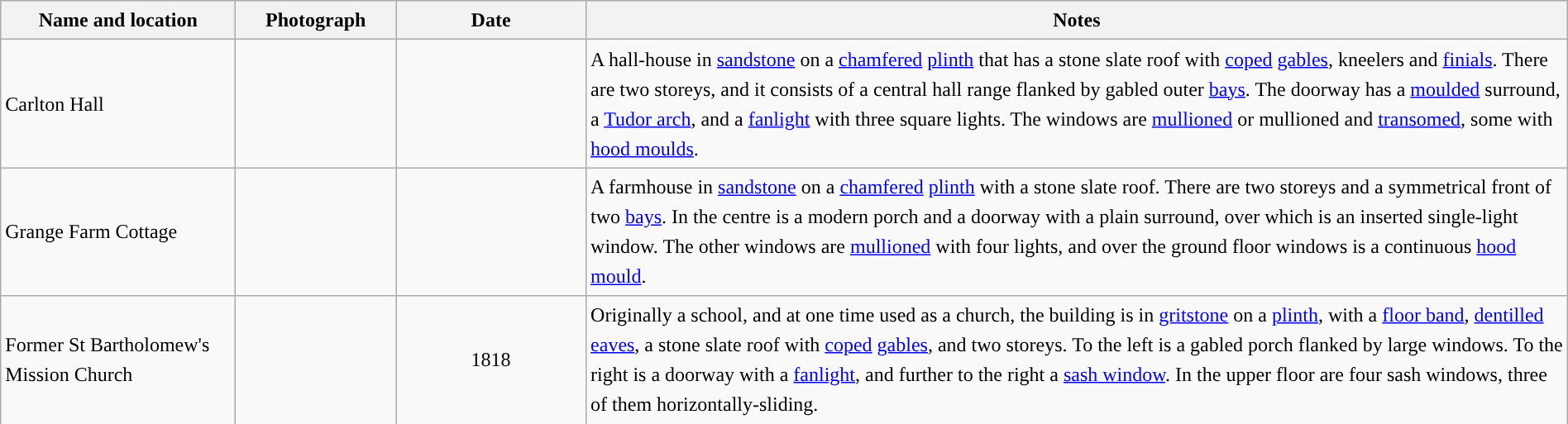<table class="wikitable sortable plainrowheaders" style="width:100%;border:0px;text-align:left;line-height:150%;">
<tr>
<th scope="col"  style="width:150px">Name and location</th>
<th scope="col"  style="width:100px" class="unsortable">Photograph</th>
<th scope="col"  style="width:120px">Date</th>
<th scope="col"  style="width:650px" class="unsortable">Notes</th>
</tr>
<tr>
<td>Carlton Hall<br><small></small></td>
<td></td>
<td align="center"></td>
<td>A hall-house in <a href='#'>sandstone</a> on a <a href='#'>chamfered</a> <a href='#'>plinth</a> that has a stone slate roof with <a href='#'>coped</a> <a href='#'>gables</a>, kneelers and <a href='#'>finials</a>.  There are two storeys, and it consists of a central hall range flanked by gabled outer <a href='#'>bays</a>.  The doorway has a <a href='#'>moulded</a> surround, a <a href='#'>Tudor arch</a>, and a <a href='#'>fanlight</a> with three square lights.  The windows are <a href='#'>mullioned</a> or mullioned and <a href='#'>transomed</a>, some with <a href='#'>hood moulds</a>.</td>
</tr>
<tr>
<td>Grange Farm Cottage<br><small></small></td>
<td></td>
<td align="center"></td>
<td>A farmhouse in <a href='#'>sandstone</a> on a <a href='#'>chamfered</a> <a href='#'>plinth</a> with a stone slate roof.  There are two storeys and a symmetrical front of two <a href='#'>bays</a>.  In the centre is a modern porch and a doorway with a plain surround, over which is an inserted single-light window.  The other windows are <a href='#'>mullioned</a> with four lights, and over the ground floor windows is a continuous <a href='#'>hood mould</a>.</td>
</tr>
<tr>
<td>Former St Bartholomew's Mission Church<br><small></small></td>
<td></td>
<td align="center">1818</td>
<td>Originally a school, and at one time used as a church, the building is in <a href='#'>gritstone</a> on a <a href='#'>plinth</a>, with a <a href='#'>floor band</a>, <a href='#'>dentilled</a> <a href='#'>eaves</a>, a stone slate roof with <a href='#'>coped</a> <a href='#'>gables</a>, and two storeys.  To the left is a gabled porch flanked by large windows.  To the right is a doorway with a <a href='#'>fanlight</a>, and further to the right a <a href='#'>sash window</a>.  In the upper floor are four sash windows, three of them horizontally-sliding.</td>
</tr>
<tr>
</tr>
</table>
